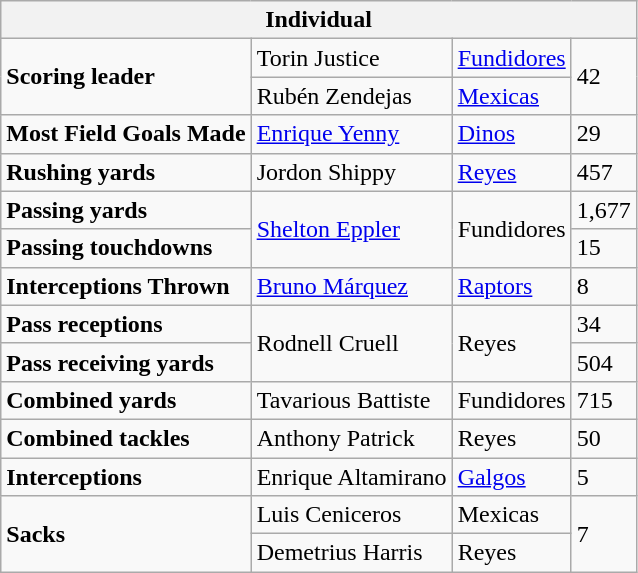<table class="wikitable">
<tr>
<th colspan="4">Individual</th>
</tr>
<tr>
<td rowspan="2"><strong>Scoring leader</strong></td>
<td>Torin Justice</td>
<td><a href='#'>Fundidores</a></td>
<td rowspan="2">42</td>
</tr>
<tr>
<td>Rubén Zendejas</td>
<td><a href='#'>Mexicas</a></td>
</tr>
<tr>
<td><strong>Most Field Goals Made</strong></td>
<td><a href='#'>Enrique Yenny</a></td>
<td><a href='#'>Dinos</a></td>
<td>29</td>
</tr>
<tr>
<td><strong>Rushing yards</strong></td>
<td>Jordon Shippy</td>
<td><a href='#'>Reyes</a></td>
<td>457</td>
</tr>
<tr>
<td><strong>Passing yards</strong></td>
<td rowspan="2"><a href='#'>Shelton Eppler</a></td>
<td rowspan="2">Fundidores</td>
<td>1,677</td>
</tr>
<tr>
<td><strong>Passing touchdowns</strong></td>
<td>15</td>
</tr>
<tr>
<td><strong>Interceptions Thrown</strong></td>
<td><a href='#'>Bruno Márquez</a></td>
<td><a href='#'>Raptors</a></td>
<td>8</td>
</tr>
<tr>
<td><strong>Pass receptions</strong></td>
<td rowspan="2">Rodnell Cruell</td>
<td rowspan="2">Reyes</td>
<td>34</td>
</tr>
<tr>
<td><strong>Pass receiving yards</strong></td>
<td>504</td>
</tr>
<tr>
<td><strong>Combined yards</strong></td>
<td>Tavarious Battiste</td>
<td>Fundidores</td>
<td>715</td>
</tr>
<tr>
<td><strong>Combined tackles</strong></td>
<td>Anthony Patrick</td>
<td>Reyes</td>
<td>50</td>
</tr>
<tr>
<td><strong>Interceptions</strong></td>
<td>Enrique Altamirano</td>
<td><a href='#'>Galgos</a></td>
<td>5</td>
</tr>
<tr>
<td rowspan="2"><strong>Sacks</strong></td>
<td>Luis Ceniceros</td>
<td>Mexicas</td>
<td rowspan="2">7</td>
</tr>
<tr>
<td>Demetrius Harris</td>
<td>Reyes</td>
</tr>
</table>
